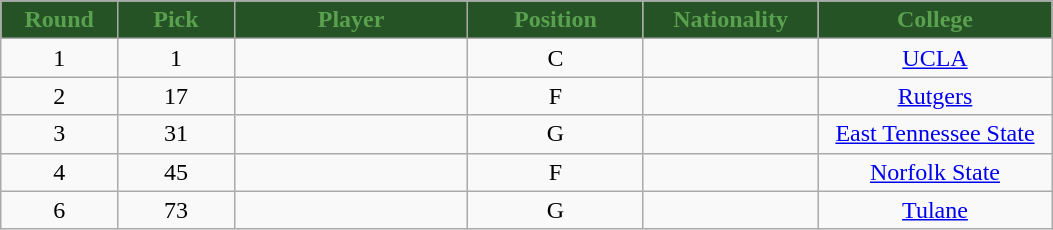<table class="wikitable sortable sortable">
<tr>
<th style="background:#255325; color:#59A04F" width="10%">Round</th>
<th style="background:#255325; color:#59A04F" width="10%">Pick</th>
<th style="background:#255325; color:#59A04F" width="20%">Player</th>
<th style="background:#255325; color:#59A04F" width="15%">Position</th>
<th style="background:#255325; color:#59A04F" width="15%">Nationality</th>
<th style="background:#255325; color:#59A04F" width="20%">College</th>
</tr>
<tr style="text-align: center">
<td>1</td>
<td>1</td>
<td></td>
<td>C</td>
<td></td>
<td><a href='#'>UCLA</a></td>
</tr>
<tr style="text-align: center">
<td>2</td>
<td>17</td>
<td></td>
<td>F</td>
<td></td>
<td><a href='#'>Rutgers</a></td>
</tr>
<tr style="text-align: center">
<td>3</td>
<td>31</td>
<td></td>
<td>G</td>
<td></td>
<td><a href='#'>East Tennessee State</a></td>
</tr>
<tr style="text-align: center">
<td>4</td>
<td>45</td>
<td></td>
<td>F</td>
<td></td>
<td><a href='#'>Norfolk State</a></td>
</tr>
<tr style="text-align: center">
<td>6</td>
<td>73</td>
<td></td>
<td>G</td>
<td></td>
<td><a href='#'>Tulane</a></td>
</tr>
</table>
